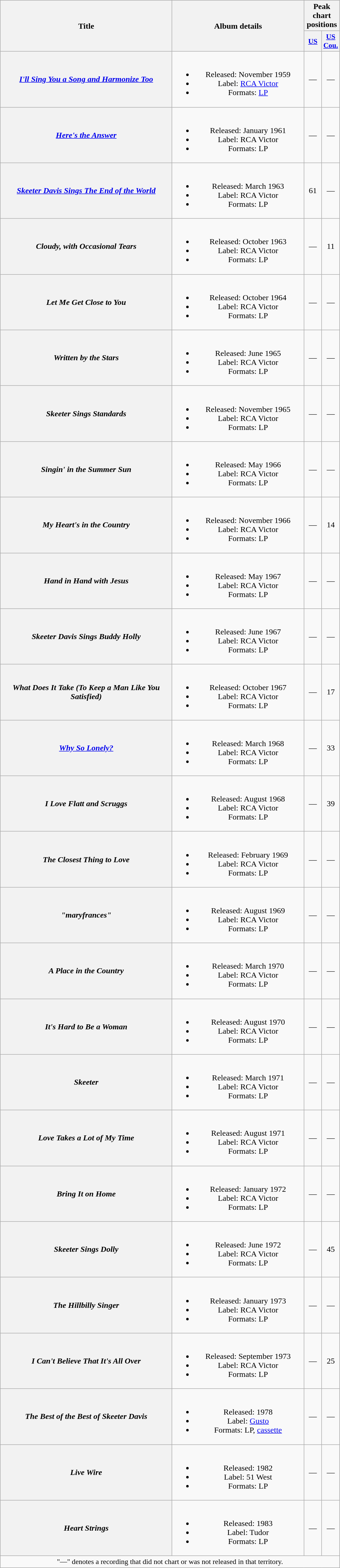<table class="wikitable plainrowheaders" style="text-align:center;" border="1">
<tr>
<th scope="col" rowspan="2" style="width:21em;">Title</th>
<th scope="col" rowspan="2" style="width:16em;">Album details</th>
<th scope="col" colspan="2">Peak chart<br>positions</th>
</tr>
<tr>
<th scope="col" style="width:2em;font-size:90%;"><a href='#'>US</a><br></th>
<th scope="col" style="width:2em;font-size:90%;"><a href='#'>US<br>Cou.</a><br></th>
</tr>
<tr>
<th scope="row"><em><a href='#'>I'll Sing You a Song and Harmonize Too</a></em></th>
<td><br><ul><li>Released: November 1959</li><li>Label: <a href='#'>RCA Victor</a></li><li>Formats: <a href='#'>LP</a></li></ul></td>
<td>—</td>
<td>—</td>
</tr>
<tr>
<th scope="row"><em><a href='#'>Here's the Answer</a></em></th>
<td><br><ul><li>Released: January 1961</li><li>Label: RCA Victor</li><li>Formats: LP</li></ul></td>
<td>—</td>
<td>—</td>
</tr>
<tr>
<th scope="row"><em><a href='#'>Skeeter Davis Sings The End of the World</a></em></th>
<td><br><ul><li>Released: March 1963</li><li>Label: RCA Victor</li><li>Formats: LP</li></ul></td>
<td>61</td>
<td>—</td>
</tr>
<tr>
<th scope="row"><em>Cloudy, with Occasional Tears</em></th>
<td><br><ul><li>Released: October 1963</li><li>Label: RCA Victor</li><li>Formats: LP</li></ul></td>
<td>—</td>
<td>11</td>
</tr>
<tr>
<th scope="row"><em>Let Me Get Close to You</em></th>
<td><br><ul><li>Released: October 1964</li><li>Label: RCA Victor</li><li>Formats: LP</li></ul></td>
<td>—</td>
<td>—</td>
</tr>
<tr>
<th scope="row"><em>Written by the Stars</em></th>
<td><br><ul><li>Released: June 1965</li><li>Label: RCA Victor</li><li>Formats: LP</li></ul></td>
<td>—</td>
<td>—</td>
</tr>
<tr>
<th scope="row"><em>Skeeter Sings Standards</em></th>
<td><br><ul><li>Released: November 1965</li><li>Label: RCA Victor</li><li>Formats: LP</li></ul></td>
<td>—</td>
<td>—</td>
</tr>
<tr>
<th scope="row"><em>Singin' in the Summer Sun</em></th>
<td><br><ul><li>Released: May 1966</li><li>Label: RCA Victor</li><li>Formats: LP</li></ul></td>
<td>—</td>
<td>—</td>
</tr>
<tr>
<th scope="row"><em>My Heart's in the Country</em></th>
<td><br><ul><li>Released: November 1966</li><li>Label: RCA Victor</li><li>Formats: LP</li></ul></td>
<td>—</td>
<td>14</td>
</tr>
<tr>
<th scope="row"><em>Hand in Hand with Jesus</em></th>
<td><br><ul><li>Released: May 1967</li><li>Label: RCA Victor</li><li>Formats: LP</li></ul></td>
<td>—</td>
<td>—</td>
</tr>
<tr>
<th scope="row"><em>Skeeter Davis Sings Buddy Holly</em></th>
<td><br><ul><li>Released: June 1967</li><li>Label: RCA Victor</li><li>Formats: LP</li></ul></td>
<td>—</td>
<td>—</td>
</tr>
<tr>
<th scope="row"><em>What Does It Take (To Keep a Man Like You Satisfied)</em></th>
<td><br><ul><li>Released: October 1967</li><li>Label: RCA Victor</li><li>Formats: LP</li></ul></td>
<td>—</td>
<td>17</td>
</tr>
<tr>
<th scope="row"><em><a href='#'>Why So Lonely?</a></em></th>
<td><br><ul><li>Released: March 1968</li><li>Label: RCA Victor</li><li>Formats: LP</li></ul></td>
<td>—</td>
<td>33</td>
</tr>
<tr>
<th scope="row"><em>I Love Flatt and Scruggs</em></th>
<td><br><ul><li>Released: August 1968</li><li>Label: RCA Victor</li><li>Formats: LP</li></ul></td>
<td>—</td>
<td>39</td>
</tr>
<tr>
<th scope="row"><em>The Closest Thing to Love</em></th>
<td><br><ul><li>Released: February 1969</li><li>Label: RCA Victor</li><li>Formats: LP</li></ul></td>
<td>—</td>
<td>—</td>
</tr>
<tr>
<th scope="row"><em>"maryfrances"</em></th>
<td><br><ul><li>Released: August 1969</li><li>Label: RCA Victor</li><li>Formats: LP</li></ul></td>
<td>—</td>
<td>—</td>
</tr>
<tr>
<th scope="row"><em>A Place in the Country</em></th>
<td><br><ul><li>Released: March 1970</li><li>Label: RCA Victor</li><li>Formats: LP</li></ul></td>
<td>—</td>
<td>—</td>
</tr>
<tr>
<th scope="row"><em>It's Hard to Be a Woman</em></th>
<td><br><ul><li>Released: August 1970</li><li>Label: RCA Victor</li><li>Formats: LP</li></ul></td>
<td>—</td>
<td>—</td>
</tr>
<tr>
<th scope="row"><em>Skeeter</em></th>
<td><br><ul><li>Released: March 1971</li><li>Label: RCA Victor</li><li>Formats: LP</li></ul></td>
<td>—</td>
<td>—</td>
</tr>
<tr>
<th scope="row"><em>Love Takes a Lot of My Time</em></th>
<td><br><ul><li>Released: August 1971</li><li>Label: RCA Victor</li><li>Formats: LP</li></ul></td>
<td>—</td>
<td>—</td>
</tr>
<tr>
<th scope="row"><em>Bring It on Home</em></th>
<td><br><ul><li>Released: January 1972</li><li>Label: RCA Victor</li><li>Formats: LP</li></ul></td>
<td>—</td>
<td>—</td>
</tr>
<tr>
<th scope="row"><em>Skeeter Sings Dolly</em></th>
<td><br><ul><li>Released: June 1972</li><li>Label: RCA Victor</li><li>Formats: LP</li></ul></td>
<td>—</td>
<td>45</td>
</tr>
<tr>
<th scope="row"><em>The Hillbilly Singer</em></th>
<td><br><ul><li>Released: January 1973</li><li>Label: RCA Victor</li><li>Formats: LP</li></ul></td>
<td>—</td>
<td>—</td>
</tr>
<tr>
<th scope="row"><em>I Can't Believe That It's All Over</em></th>
<td><br><ul><li>Released: September 1973</li><li>Label: RCA Victor</li><li>Formats: LP</li></ul></td>
<td>—</td>
<td>25</td>
</tr>
<tr>
<th scope="row"><em>The Best of the Best of Skeeter Davis</em><br></th>
<td><br><ul><li>Released: 1978</li><li>Label: <a href='#'>Gusto</a></li><li>Formats: LP, <a href='#'>cassette</a></li></ul></td>
<td>—</td>
<td>—</td>
</tr>
<tr>
<th scope="row"><em>Live Wire</em></th>
<td><br><ul><li>Released: 1982</li><li>Label: 51 West</li><li>Formats: LP</li></ul></td>
<td>—</td>
<td>—</td>
</tr>
<tr>
<th scope="row"><em>Heart Strings</em></th>
<td><br><ul><li>Released: 1983</li><li>Label: Tudor</li><li>Formats: LP</li></ul></td>
<td>—</td>
<td>—</td>
</tr>
<tr>
<td colspan="4" style="font-size:90%">"—" denotes a recording that did not chart or was not released in that territory.</td>
</tr>
</table>
